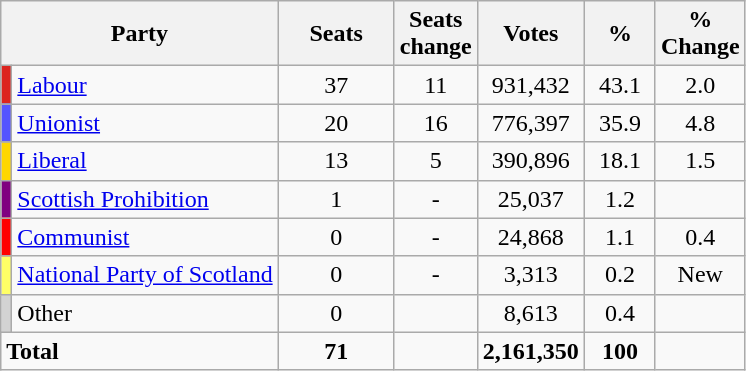<table class="wikitable sortable">
<tr>
<th style="width:100px" colspan=2>Party</th>
<th style="width:70px;">Seats</th>
<th style="width:40px;">Seats change</th>
<th style="width:40px;">Votes</th>
<th style="width:40px;">%</th>
<th style="width:40px;">% Change</th>
</tr>
<tr>
<td bgcolor="#DC241f"></td>
<td><a href='#'>Labour</a></td>
<td align=center>37</td>
<td align=center> 11</td>
<td align=center>931,432</td>
<td align=center>43.1</td>
<td align=center> 2.0</td>
</tr>
<tr>
<td bgcolor="#5555FF"></td>
<td><a href='#'>Unionist</a></td>
<td align=center>20</td>
<td align=center> 16</td>
<td align=center>776,397</td>
<td align=center>35.9</td>
<td align=center> 4.8</td>
</tr>
<tr>
<td bgcolor="#FFD700"></td>
<td><a href='#'>Liberal</a></td>
<td align=center>13</td>
<td align=center> 5</td>
<td align=center>390,896</td>
<td align=center>18.1</td>
<td align=center> 1.5</td>
</tr>
<tr>
<td bgcolor="#800080"></td>
<td><a href='#'>Scottish Prohibition</a></td>
<td align=center>1</td>
<td align=center>-</td>
<td align=center>25,037</td>
<td align=center>1.2</td>
<td align=center></td>
</tr>
<tr>
<td bgcolor="#FF0000"></td>
<td><a href='#'>Communist</a></td>
<td align=center>0</td>
<td align=center>-</td>
<td align=center>24,868</td>
<td align=center>1.1</td>
<td align=center> 0.4</td>
</tr>
<tr>
<td bgcolor="#FFFF66"></td>
<td><a href='#'>National Party of Scotland</a></td>
<td align=center>0</td>
<td align=center>-</td>
<td align=center>3,313</td>
<td align=center>0.2</td>
<td align=center>New</td>
</tr>
<tr>
<td bgcolor="#D3D3D3"></td>
<td>Other</td>
<td align="center">0</td>
<td align="center"></td>
<td align="center">8,613</td>
<td align="center">0.4</td>
<td align="center"></td>
</tr>
<tr>
<td colspan=2><strong>Total</strong></td>
<td align=center><strong>71</strong></td>
<td align=center></td>
<td align=center><strong>2,161,350</strong></td>
<td align=center><strong>100</strong></td>
<td align=center></td>
</tr>
</table>
